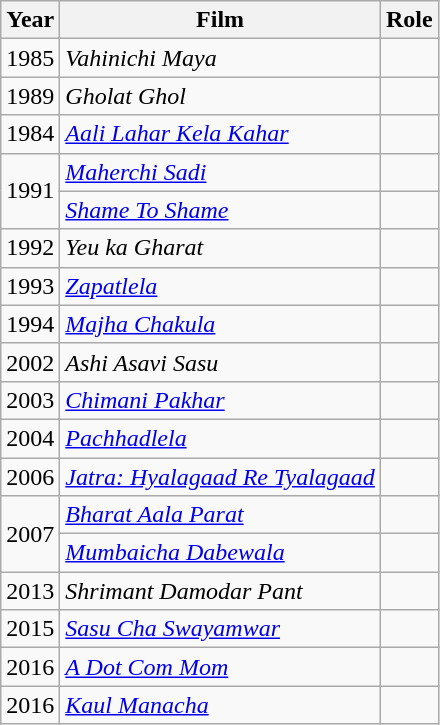<table class="wikitable sortable">
<tr>
<th>Year</th>
<th>Film</th>
<th>Role</th>
</tr>
<tr>
<td>1985</td>
<td><em>Vahinichi Maya</em></td>
<td></td>
</tr>
<tr>
<td>1989</td>
<td><em>Gholat Ghol</em></td>
<td></td>
</tr>
<tr>
<td>1984</td>
<td><em><a href='#'>Aali Lahar Kela Kahar</a></em></td>
<td></td>
</tr>
<tr>
<td rowspan="2">1991</td>
<td><em><a href='#'>Maherchi Sadi</a></em></td>
<td></td>
</tr>
<tr>
<td><em><a href='#'>Shame To Shame</a></em></td>
<td></td>
</tr>
<tr>
<td>1992</td>
<td><em>Yeu ka Gharat</em></td>
<td></td>
</tr>
<tr>
<td>1993</td>
<td><em><a href='#'>Zapatlela</a></em></td>
<td></td>
</tr>
<tr>
<td>1994</td>
<td><em><a href='#'>Majha Chakula</a></em></td>
<td></td>
</tr>
<tr>
<td>2002</td>
<td><em>Ashi Asavi Sasu</em></td>
<td></td>
</tr>
<tr>
<td>2003</td>
<td><em><a href='#'>Chimani Pakhar</a></em></td>
<td></td>
</tr>
<tr>
<td>2004</td>
<td><em><a href='#'>Pachhadlela</a></em></td>
<td></td>
</tr>
<tr>
<td>2006</td>
<td><em><a href='#'>Jatra: Hyalagaad Re Tyalagaad</a></em></td>
<td></td>
</tr>
<tr>
<td rowspan="2">2007</td>
<td><em><a href='#'>Bharat Aala Parat</a></em></td>
<td></td>
</tr>
<tr>
<td><em><a href='#'>Mumbaicha Dabewala</a></em></td>
<td></td>
</tr>
<tr>
<td>2013</td>
<td><em>Shrimant Damodar Pant</em></td>
<td></td>
</tr>
<tr>
<td>2015</td>
<td><em><a href='#'>Sasu Cha Swayamwar</a></em></td>
<td></td>
</tr>
<tr>
<td>2016</td>
<td><em><a href='#'>A Dot Com Mom</a></em></td>
<td></td>
</tr>
<tr>
<td>2016</td>
<td><em><a href='#'>Kaul Manacha</a></em></td>
<td></td>
</tr>
</table>
